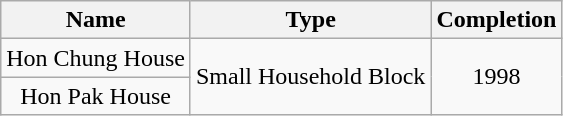<table class="wikitable" style="text-align: center">
<tr>
<th>Name</th>
<th>Type</th>
<th>Completion</th>
</tr>
<tr>
<td>Hon Chung House</td>
<td rowspan="2">Small Household Block</td>
<td rowspan="2">1998</td>
</tr>
<tr>
<td>Hon Pak House</td>
</tr>
</table>
